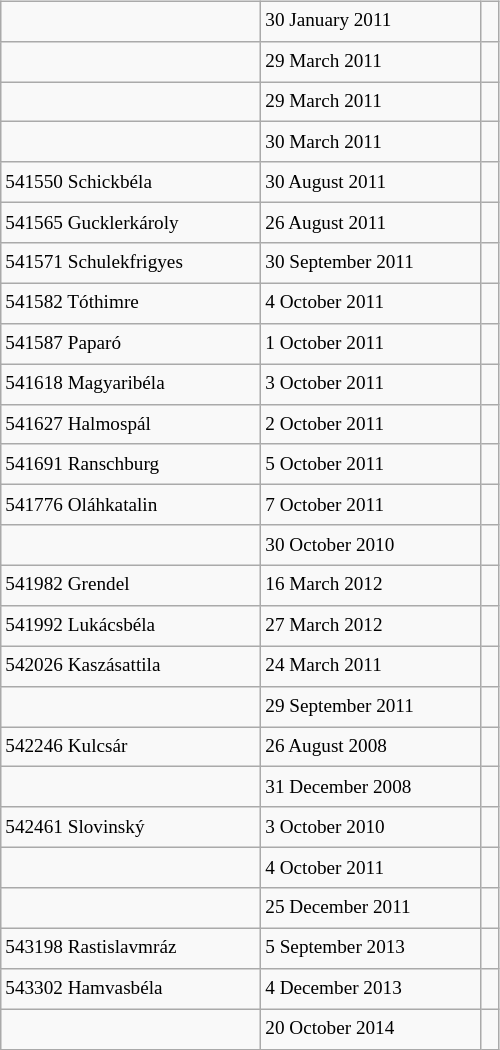<table class="wikitable" style="font-size: 80%; float: left; width: 26em; margin-right: 1em; height: 700px">
<tr>
<td></td>
<td>30 January 2011</td>
<td> </td>
</tr>
<tr>
<td></td>
<td>29 March 2011</td>
<td> </td>
</tr>
<tr>
<td></td>
<td>29 March 2011</td>
<td> </td>
</tr>
<tr>
<td></td>
<td>30 March 2011</td>
<td> </td>
</tr>
<tr>
<td>541550 Schickbéla</td>
<td>30 August 2011</td>
<td></td>
</tr>
<tr>
<td>541565 Gucklerkároly</td>
<td>26 August 2011</td>
<td></td>
</tr>
<tr>
<td>541571 Schulekfrigyes</td>
<td>30 September 2011</td>
<td></td>
</tr>
<tr>
<td>541582 Tóthimre</td>
<td>4 October 2011</td>
<td></td>
</tr>
<tr>
<td>541587 Paparó</td>
<td>1 October 2011</td>
<td></td>
</tr>
<tr>
<td>541618 Magyaribéla</td>
<td>3 October 2011</td>
<td></td>
</tr>
<tr>
<td>541627 Halmospál</td>
<td>2 October 2011</td>
<td></td>
</tr>
<tr>
<td>541691 Ranschburg</td>
<td>5 October 2011</td>
<td></td>
</tr>
<tr>
<td>541776 Oláhkatalin</td>
<td>7 October 2011</td>
<td> </td>
</tr>
<tr>
<td></td>
<td>30 October 2010</td>
<td> </td>
</tr>
<tr>
<td>541982 Grendel</td>
<td>16 March 2012</td>
<td> </td>
</tr>
<tr>
<td>541992 Lukácsbéla</td>
<td>27 March 2012</td>
<td></td>
</tr>
<tr>
<td>542026 Kaszásattila</td>
<td>24 March 2011</td>
<td> </td>
</tr>
<tr>
<td></td>
<td>29 September 2011</td>
<td></td>
</tr>
<tr>
<td>542246 Kulcsár</td>
<td>26 August 2008</td>
<td></td>
</tr>
<tr>
<td></td>
<td>31 December 2008</td>
<td></td>
</tr>
<tr>
<td>542461 Slovinský</td>
<td>3 October 2010</td>
<td> </td>
</tr>
<tr>
<td></td>
<td>4 October 2011</td>
<td></td>
</tr>
<tr>
<td></td>
<td>25 December 2011</td>
<td></td>
</tr>
<tr>
<td>543198 Rastislavmráz</td>
<td>5 September 2013</td>
<td> </td>
</tr>
<tr>
<td>543302 Hamvasbéla</td>
<td>4 December 2013</td>
<td> </td>
</tr>
<tr>
<td></td>
<td>20 October 2014</td>
<td></td>
</tr>
</table>
